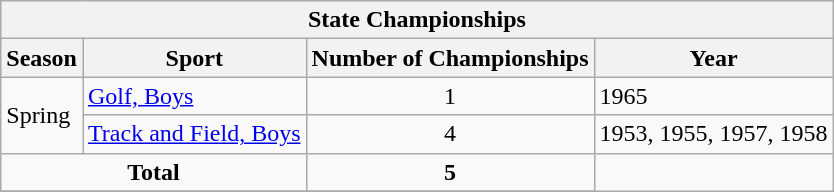<table class="wikitable">
<tr>
<th colspan="4">State Championships</th>
</tr>
<tr>
<th>Season</th>
<th>Sport</th>
<th>Number of Championships</th>
<th>Year</th>
</tr>
<tr>
<td rowspan="2">Spring</td>
<td><a href='#'>Golf, Boys</a></td>
<td align="center">1</td>
<td>1965</td>
</tr>
<tr>
<td><a href='#'>Track and Field, Boys</a></td>
<td align="center">4</td>
<td>1953, 1955, 1957, 1958</td>
</tr>
<tr>
<td align="center" colspan="2"><strong>Total</strong></td>
<td align="center"><strong>5</strong></td>
</tr>
<tr>
</tr>
</table>
